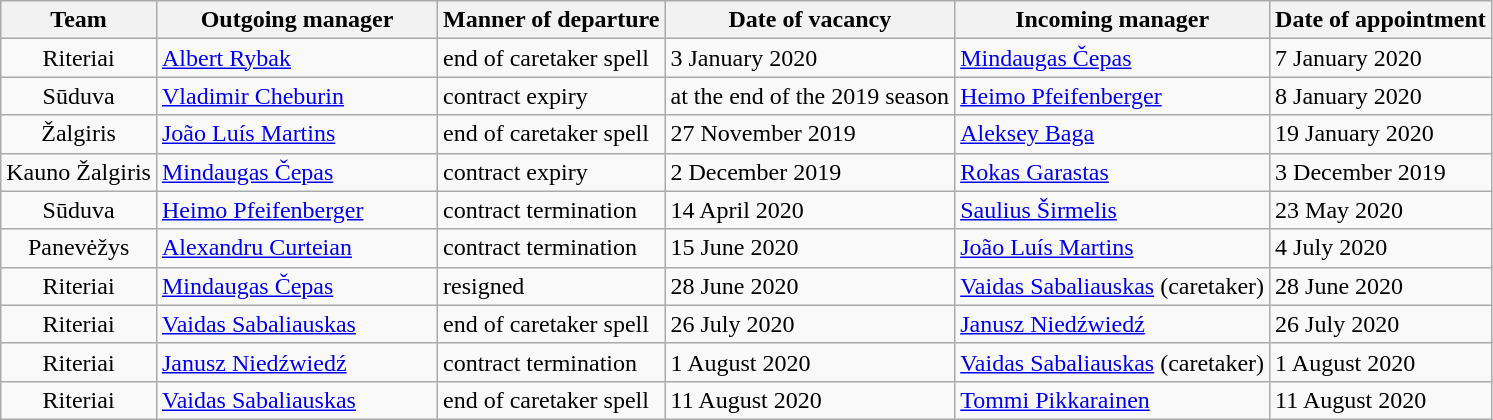<table class="wikitable">
<tr>
<th>Team</th>
<th style="width:180px;">Outgoing manager</th>
<th>Manner of departure</th>
<th>Date of vacancy</th>
<th>Incoming manager</th>
<th>Date of appointment</th>
</tr>
<tr>
<td align="center">Riteriai</td>
<td> <a href='#'>Albert Rybak</a></td>
<td>end of caretaker spell</td>
<td>3 January 2020</td>
<td> <a href='#'>Mindaugas Čepas</a></td>
<td>7 January 2020</td>
</tr>
<tr>
<td align="center">Sūduva</td>
<td> <a href='#'>Vladimir Cheburin</a></td>
<td>contract expiry</td>
<td>at the end of the 2019 season</td>
<td> <a href='#'>Heimo Pfeifenberger</a></td>
<td>8 January 2020</td>
</tr>
<tr>
<td align="center">Žalgiris</td>
<td> <a href='#'>João Luís Martins</a></td>
<td>end of caretaker spell</td>
<td>27 November 2019</td>
<td> <a href='#'>Aleksey Baga</a></td>
<td>19 January 2020</td>
</tr>
<tr>
<td align="center">Kauno Žalgiris</td>
<td> <a href='#'>Mindaugas Čepas</a></td>
<td>contract expiry </td>
<td>2 December 2019</td>
<td> <a href='#'>Rokas Garastas</a></td>
<td>3 December 2019</td>
</tr>
<tr>
<td align="center">Sūduva</td>
<td> <a href='#'>Heimo Pfeifenberger</a></td>
<td>contract termination</td>
<td>14 April 2020</td>
<td> <a href='#'>Saulius Širmelis</a></td>
<td>23 May 2020</td>
</tr>
<tr>
<td align="center">Panevėžys</td>
<td> <a href='#'>Alexandru Curteian</a></td>
<td>contract termination</td>
<td>15 June 2020</td>
<td> <a href='#'>João Luís Martins</a></td>
<td>4 July 2020</td>
</tr>
<tr>
<td align="center">Riteriai</td>
<td> <a href='#'>Mindaugas Čepas</a></td>
<td>resigned</td>
<td>28 June 2020</td>
<td> <a href='#'>Vaidas Sabaliauskas</a> (caretaker)</td>
<td>28 June 2020</td>
</tr>
<tr>
<td align="center">Riteriai</td>
<td> <a href='#'>Vaidas Sabaliauskas</a></td>
<td>end of caretaker spell</td>
<td>26 July 2020</td>
<td> <a href='#'>Janusz Niedźwiedź</a></td>
<td>26 July 2020</td>
</tr>
<tr>
<td align="center">Riteriai</td>
<td> <a href='#'>Janusz Niedźwiedź</a></td>
<td>contract termination</td>
<td>1 August 2020</td>
<td> <a href='#'>Vaidas Sabaliauskas</a> (caretaker)</td>
<td>1 August 2020</td>
</tr>
<tr>
<td align="center">Riteriai</td>
<td> <a href='#'>Vaidas Sabaliauskas</a></td>
<td>end of caretaker spell</td>
<td>11 August 2020</td>
<td> <a href='#'>Tommi Pikkarainen</a></td>
<td>11 August 2020</td>
</tr>
</table>
